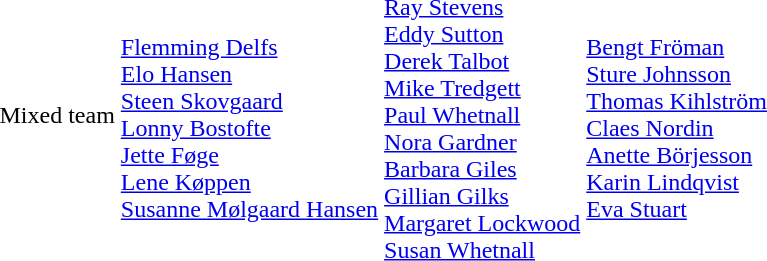<table>
<tr>
<td>Mixed team</td>
<td align="left"><br><a href='#'>Flemming Delfs</a><br><a href='#'>Elo Hansen</a><br><a href='#'>Steen Skovgaard</a><br><a href='#'>Lonny Bostofte</a><br><a href='#'>Jette Føge</a><br><a href='#'>Lene Køppen</a><br><a href='#'>Susanne Mølgaard Hansen</a></td>
<td align="left"><br><a href='#'>Ray Stevens</a><br><a href='#'>Eddy Sutton</a><br><a href='#'>Derek Talbot</a><br><a href='#'>Mike Tredgett</a><br><a href='#'>Paul Whetnall</a><br><a href='#'>Nora Gardner</a><br><a href='#'>Barbara Giles</a><br><a href='#'>Gillian Gilks</a><br><a href='#'>Margaret Lockwood</a><br><a href='#'>Susan Whetnall</a></td>
<td align="left"><br><a href='#'>Bengt Fröman</a><br><a href='#'>Sture Johnsson</a><br><a href='#'>Thomas Kihlström</a><br><a href='#'>Claes Nordin</a><br><a href='#'>Anette Börjesson</a><br><a href='#'>Karin Lindqvist</a><br><a href='#'>Eva Stuart</a></td>
</tr>
</table>
